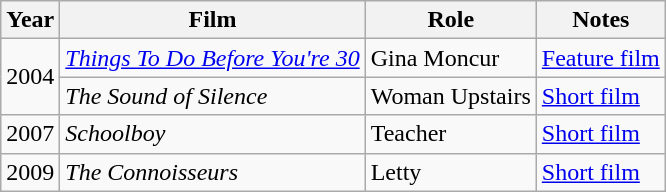<table class="wikitable">
<tr>
<th>Year</th>
<th>Film</th>
<th>Role</th>
<th>Notes</th>
</tr>
<tr>
<td rowspan="2">2004</td>
<td><em><a href='#'>Things To Do Before You're 30</a></em></td>
<td>Gina Moncur</td>
<td><a href='#'>Feature film</a></td>
</tr>
<tr>
<td><em>The Sound of Silence</em></td>
<td>Woman Upstairs</td>
<td><a href='#'>Short film</a></td>
</tr>
<tr>
<td rowspan="1">2007</td>
<td><em>Schoolboy</em></td>
<td>Teacher</td>
<td><a href='#'>Short film</a></td>
</tr>
<tr>
<td rowspan="1">2009</td>
<td><em>The Connoisseurs</em></td>
<td>Letty</td>
<td><a href='#'>Short film</a></td>
</tr>
</table>
